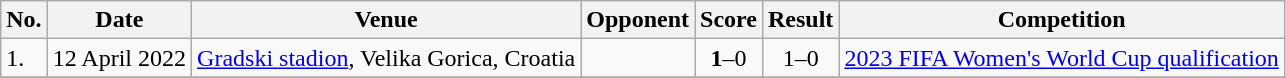<table class="wikitable">
<tr>
<th>No.</th>
<th>Date</th>
<th>Venue</th>
<th>Opponent</th>
<th>Score</th>
<th>Result</th>
<th>Competition</th>
</tr>
<tr>
<td>1.</td>
<td>12 April 2022</td>
<td><a href='#'>Gradski stadion</a>, Velika Gorica, Croatia</td>
<td></td>
<td align=center><strong>1</strong>–0</td>
<td align=center>1–0</td>
<td><a href='#'>2023 FIFA Women's World Cup qualification</a></td>
</tr>
<tr>
</tr>
</table>
